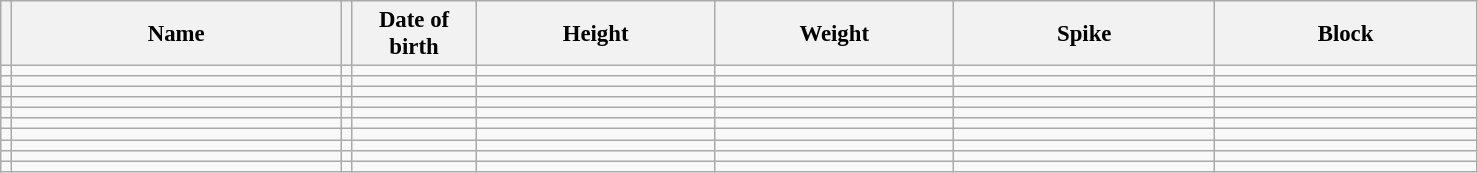<table class="wikitable sortable" style="font-size:95%; text-align:center;">
<tr>
<th></th>
<th style="width:14em">Name</th>
<th></th>
<th style="width:5em">Date of birth</th>
<th style="width:10em">Height</th>
<th style="width:10em">Weight</th>
<th style="width:11em">Spike</th>
<th style="width:11em">Block</th>
</tr>
<tr>
<td></td>
<td align=left></td>
<td></td>
<td align=right></td>
<td></td>
<td></td>
<td></td>
<td></td>
</tr>
<tr>
<td></td>
<td align=left></td>
<td></td>
<td align=right></td>
<td></td>
<td></td>
<td></td>
<td></td>
</tr>
<tr>
<td></td>
<td align=left></td>
<td></td>
<td align=right></td>
<td></td>
<td></td>
<td></td>
<td></td>
</tr>
<tr>
<td></td>
<td align=left></td>
<td></td>
<td align=right></td>
<td></td>
<td></td>
<td></td>
<td></td>
</tr>
<tr>
<td></td>
<td align=left></td>
<td></td>
<td align=right></td>
<td></td>
<td></td>
<td></td>
<td></td>
</tr>
<tr>
<td></td>
<td align=left></td>
<td></td>
<td align=right></td>
<td></td>
<td></td>
<td></td>
<td></td>
</tr>
<tr>
<td></td>
<td align=left> </td>
<td></td>
<td align=right></td>
<td></td>
<td></td>
<td></td>
<td></td>
</tr>
<tr>
<td></td>
<td align=left></td>
<td></td>
<td align=right></td>
<td></td>
<td></td>
<td></td>
<td></td>
</tr>
<tr>
<td></td>
<td align=left></td>
<td></td>
<td align=right></td>
<td></td>
<td></td>
<td></td>
<td></td>
</tr>
<tr>
<td></td>
<td align=left></td>
<td></td>
<td align=right></td>
<td></td>
<td></td>
<td></td>
<td></td>
</tr>
</table>
